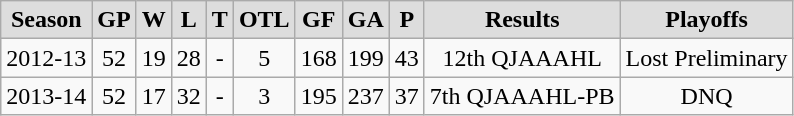<table class="wikitable">
<tr align="center"  bgcolor="#dddddd">
<td><strong>Season</strong></td>
<td><strong>GP</strong></td>
<td><strong>W</strong></td>
<td><strong>L</strong></td>
<td><strong>T</strong></td>
<td><strong>OTL</strong></td>
<td><strong>GF</strong></td>
<td><strong>GA</strong></td>
<td><strong>P</strong></td>
<td><strong>Results</strong></td>
<td><strong>Playoffs</strong></td>
</tr>
<tr align="center">
<td>2012-13</td>
<td>52</td>
<td>19</td>
<td>28</td>
<td>-</td>
<td>5</td>
<td>168</td>
<td>199</td>
<td>43</td>
<td>12th QJAAAHL</td>
<td>Lost Preliminary</td>
</tr>
<tr align="center">
<td>2013-14</td>
<td>52</td>
<td>17</td>
<td>32</td>
<td>-</td>
<td>3</td>
<td>195</td>
<td>237</td>
<td>37</td>
<td>7th QJAAAHL-PB</td>
<td>DNQ</td>
</tr>
</table>
